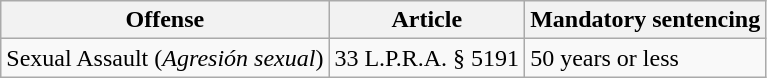<table class="wikitable">
<tr>
<th>Offense</th>
<th>Article</th>
<th>Mandatory sentencing</th>
</tr>
<tr>
<td>Sexual Assault (<em><span>Agresión sexual</span></em>)</td>
<td>33 L.P.R.A. § 5191</td>
<td>50 years or less</td>
</tr>
</table>
